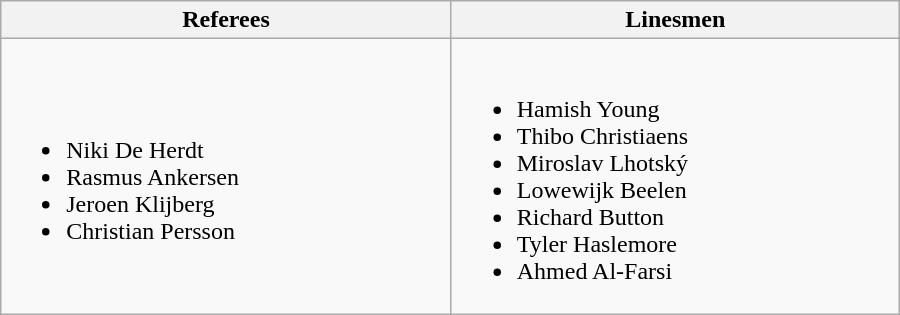<table class="wikitable" width=600px>
<tr>
<th>Referees</th>
<th>Linesmen</th>
</tr>
<tr>
<td><br><ul><li> Niki De Herdt</li><li> Rasmus Ankersen</li><li> Jeroen Klijberg</li><li> Christian Persson</li></ul></td>
<td><br><ul><li> Hamish Young</li><li> Thibo Christiaens</li><li> Miroslav Lhotský</li><li> Lowewijk Beelen</li><li> Richard Button</li><li> Tyler Haslemore</li><li> Ahmed Al-Farsi</li></ul></td>
</tr>
</table>
